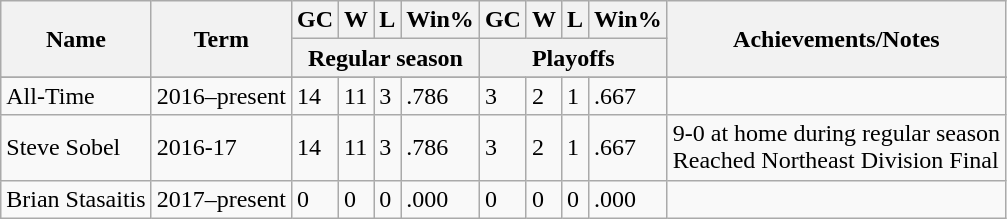<table class="wikitable sortable">
<tr>
<th rowspan="2">Name</th>
<th rowspan="2">Term</th>
<th>GC</th>
<th>W</th>
<th>L</th>
<th>Win%</th>
<th>GC</th>
<th>W</th>
<th>L</th>
<th>Win%</th>
<th rowspan="2" class=unsortable>Achievements/Notes</th>
</tr>
<tr class="unsortable">
<th colspan="4">Regular season</th>
<th colspan="4">Playoffs</th>
</tr>
<tr>
</tr>
<tr class="sortbottom">
<td>All-Time</td>
<td>2016–present</td>
<td>14</td>
<td>11</td>
<td>3</td>
<td>.786</td>
<td>3</td>
<td>2</td>
<td>1</td>
<td>.667</td>
<td></td>
</tr>
<tr>
<td>Steve Sobel</td>
<td>2016-17</td>
<td>14</td>
<td>11</td>
<td>3</td>
<td>.786</td>
<td>3</td>
<td>2</td>
<td>1</td>
<td>.667</td>
<td>9-0 at home during regular season<br>Reached Northeast Division Final</td>
</tr>
<tr>
<td>Brian Stasaitis</td>
<td>2017–present</td>
<td>0</td>
<td>0</td>
<td>0</td>
<td>.000</td>
<td>0</td>
<td>0</td>
<td>0</td>
<td>.000</td>
<td></td>
</tr>
</table>
